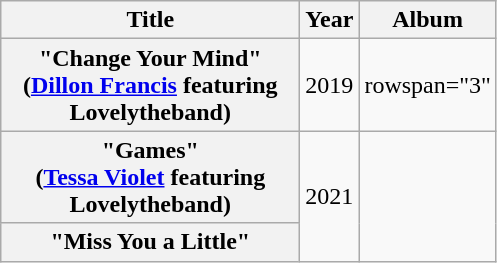<table class="wikitable plainrowheaders" style="text-align:center;">
<tr>
<th scope="col" style="width:12em;">Title</th>
<th scope="col">Year</th>
<th scope="col">Album</th>
</tr>
<tr>
<th scope="row">"Change Your Mind" <br><span>(<a href='#'>Dillon Francis</a> featuring Lovelytheband)</span></th>
<td>2019</td>
<td>rowspan="3" </td>
</tr>
<tr>
<th scope="row">"Games" <br><span>(<a href='#'>Tessa Violet</a> featuring Lovelytheband)</span></th>
<td rowspan="2">2021</td>
</tr>
<tr>
<th scope="row">"Miss You a Little"<br></th>
</tr>
</table>
